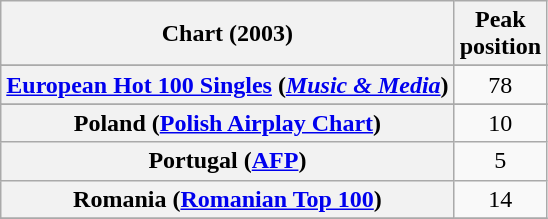<table class="wikitable sortable plainrowheaders" style="text-align:center">
<tr>
<th scope="col">Chart (2003)</th>
<th scope="col">Peak<br>position</th>
</tr>
<tr>
</tr>
<tr>
</tr>
<tr>
</tr>
<tr>
</tr>
<tr>
<th scope="row"><a href='#'>European Hot 100 Singles</a> (<em><a href='#'>Music & Media</a></em>)</th>
<td align="center">78</td>
</tr>
<tr>
</tr>
<tr>
</tr>
<tr>
</tr>
<tr>
</tr>
<tr>
</tr>
<tr>
<th scope="row">Poland (<a href='#'>Polish Airplay Chart</a>)</th>
<td align="center">10</td>
</tr>
<tr>
<th scope="row">Portugal (<a href='#'>AFP</a>)</th>
<td align="center">5</td>
</tr>
<tr>
<th scope="row">Romania (<a href='#'>Romanian Top 100</a>)</th>
<td align="center">14</td>
</tr>
<tr>
</tr>
</table>
